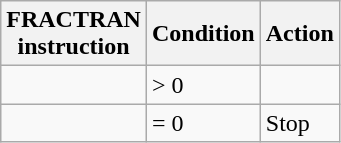<table class="wikitable">
<tr>
<th>FRACTRAN<br>instruction</th>
<th>Condition</th>
<th>Action</th>
</tr>
<tr>
<td align="center"></td>
<td> > 0</td>
<td> <br></td>
</tr>
<tr>
<td></td>
<td> = 0</td>
<td>Stop</td>
</tr>
</table>
